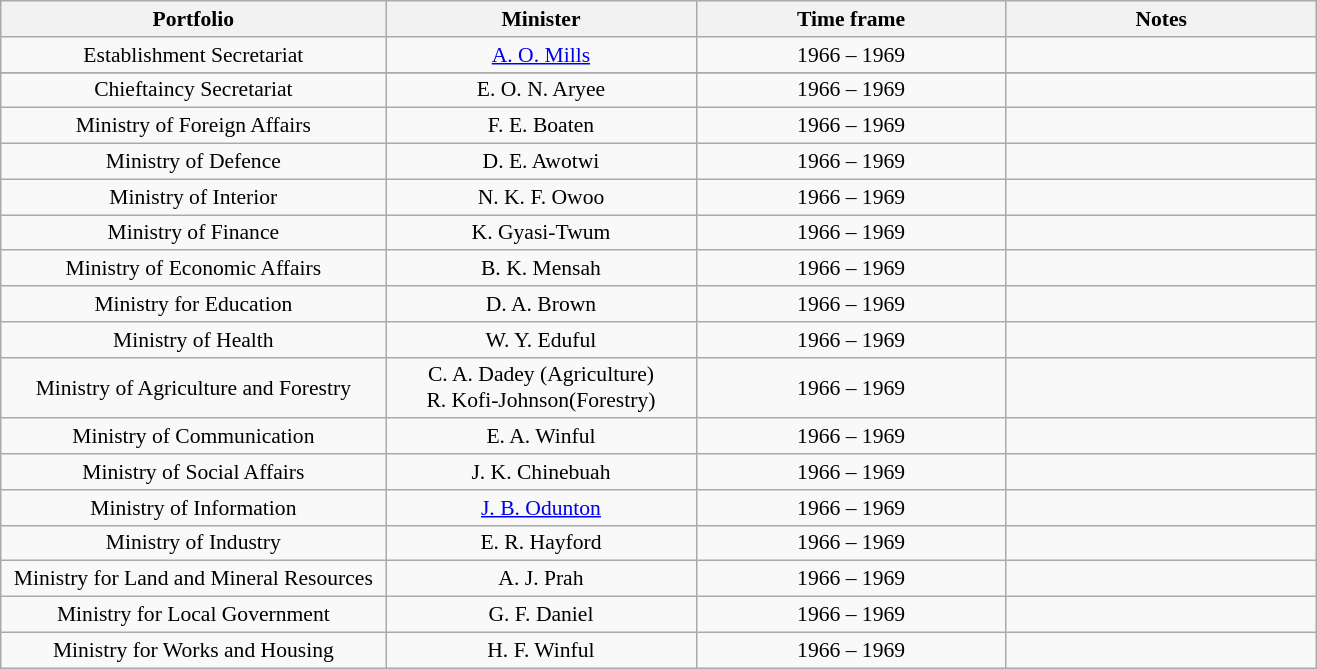<table class="wikitable" style="font-size:90%; text-align:center;">
<tr>
<th width=250>Portfolio</th>
<th width=200>Minister</th>
<th width=200>Time frame</th>
<th width=200>Notes</th>
</tr>
<tr>
<td>Establishment Secretariat</td>
<td><a href='#'>A. O. Mills</a></td>
<td>1966 – 1969</td>
<td></td>
</tr>
<tr>
</tr>
<tr>
<td>Chieftaincy Secretariat</td>
<td>E. O. N. Aryee</td>
<td>1966 – 1969</td>
<td></td>
</tr>
<tr>
<td>Ministry of Foreign Affairs</td>
<td>F. E. Boaten</td>
<td>1966 – 1969</td>
<td></td>
</tr>
<tr>
<td>Ministry of Defence</td>
<td>D. E. Awotwi</td>
<td>1966 – 1969</td>
<td></td>
</tr>
<tr>
<td>Ministry of Interior</td>
<td>N. K. F. Owoo</td>
<td>1966 – 1969</td>
<td></td>
</tr>
<tr>
<td>Ministry of Finance</td>
<td>K. Gyasi-Twum</td>
<td>1966 – 1969</td>
<td></td>
</tr>
<tr>
<td>Ministry of Economic Affairs</td>
<td>B. K. Mensah</td>
<td>1966 – 1969</td>
<td></td>
</tr>
<tr>
<td>Ministry for Education</td>
<td>D. A. Brown</td>
<td>1966 – 1969</td>
<td></td>
</tr>
<tr>
<td>Ministry of Health</td>
<td>W. Y. Eduful</td>
<td>1966 – 1969</td>
<td></td>
</tr>
<tr>
<td>Ministry of Agriculture and Forestry</td>
<td>C. A. Dadey (Agriculture)<br>R. Kofi-Johnson(Forestry)</td>
<td>1966 – 1969</td>
<td></td>
</tr>
<tr>
<td>Ministry of Communication</td>
<td>E. A. Winful</td>
<td>1966 – 1969</td>
<td></td>
</tr>
<tr>
<td>Ministry of Social Affairs</td>
<td>J. K. Chinebuah</td>
<td>1966 – 1969</td>
<td></td>
</tr>
<tr>
<td>Ministry of Information</td>
<td><a href='#'>J. B. Odunton</a></td>
<td>1966 – 1969</td>
<td></td>
</tr>
<tr>
<td>Ministry of Industry</td>
<td>E. R. Hayford</td>
<td>1966 – 1969</td>
<td></td>
</tr>
<tr>
<td>Ministry for Land and Mineral Resources</td>
<td>A. J. Prah</td>
<td>1966 – 1969</td>
<td></td>
</tr>
<tr>
<td>Ministry for Local Government</td>
<td>G. F. Daniel</td>
<td>1966 – 1969</td>
<td></td>
</tr>
<tr>
<td>Ministry for Works and Housing</td>
<td>H. F. Winful</td>
<td>1966 – 1969</td>
<td></td>
</tr>
</table>
